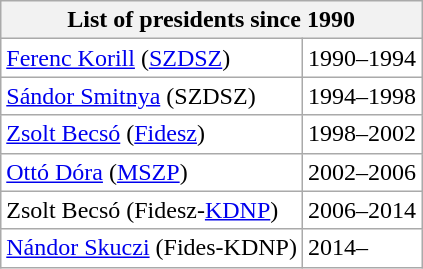<table class="wikitable"  style="float:left; margin-left:1em;">
<tr ">
<th colspan="2">List of presidents since 1990</th>
</tr>
<tr --- bgcolor="#FFFFFF">
<td><a href='#'>Ferenc Korill</a> (<a href='#'>SZDSZ</a>)</td>
<td>1990–1994</td>
</tr>
<tr --- bgcolor="#FFFFFF">
<td><a href='#'>Sándor Smitnya</a> (SZDSZ)</td>
<td>1994–1998</td>
</tr>
<tr --- bgcolor="#FFFFFF">
<td><a href='#'>Zsolt Becsó</a> (<a href='#'>Fidesz</a>)</td>
<td>1998–2002</td>
</tr>
<tr --- bgcolor="#FFFFFF">
<td><a href='#'>Ottó Dóra</a> (<a href='#'>MSZP</a>)</td>
<td>2002–2006</td>
</tr>
<tr --- bgcolor="#FFFFFF">
<td>Zsolt Becsó (Fidesz-<a href='#'>KDNP</a>)</td>
<td>2006–2014</td>
</tr>
<tr --- bgcolor="#FFFFFF">
<td><a href='#'>Nándor Skuczi</a> (Fides-KDNP)</td>
<td>2014–</td>
</tr>
</table>
